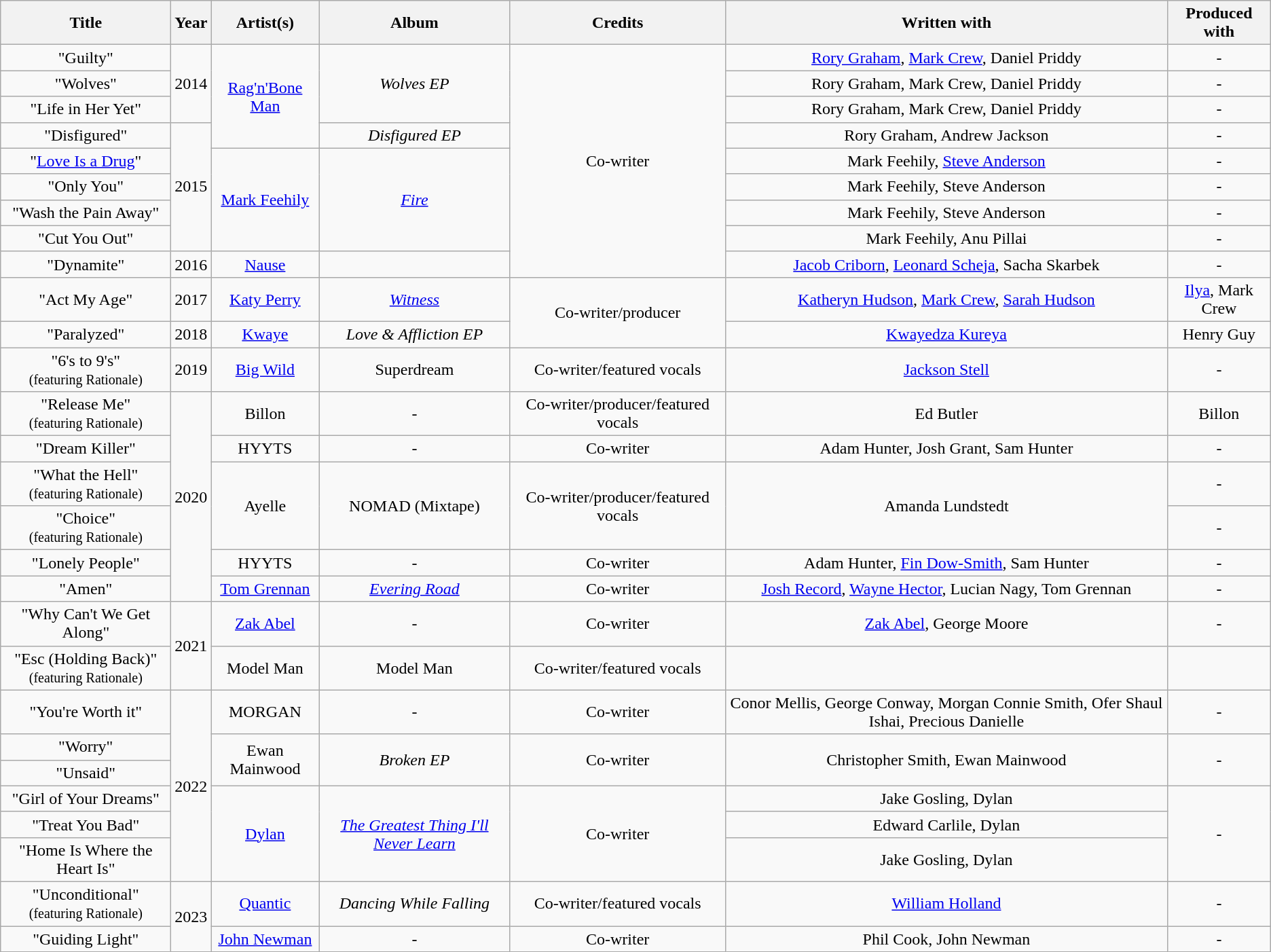<table class="wikitable plainrowheaders" style="text-align:center;">
<tr>
<th scope="col" style="width:160px;">Title</th>
<th scope="col">Year</th>
<th scope="col">Artist(s)</th>
<th scope="col" style="width:180px;">Album</th>
<th scope="col">Credits</th>
<th scope="col">Written with</th>
<th scope="col">Produced with</th>
</tr>
<tr>
<td scope="row">"Guilty"</td>
<td rowspan="3">2014</td>
<td rowspan="4"><a href='#'>Rag'n'Bone Man</a></td>
<td rowspan="3"><em>Wolves EP</em></td>
<td rowspan="9">Co-writer</td>
<td><a href='#'>Rory Graham</a>, <a href='#'>Mark Crew</a>, Daniel Priddy</td>
<td>-</td>
</tr>
<tr>
<td scope="row">"Wolves"</td>
<td>Rory Graham, Mark Crew, Daniel Priddy</td>
<td>-</td>
</tr>
<tr>
<td scope="row">"Life in Her Yet"</td>
<td>Rory Graham, Mark Crew, Daniel Priddy</td>
<td>-</td>
</tr>
<tr>
<td scope="row">"Disfigured"</td>
<td rowspan="5">2015</td>
<td><em>Disfigured EP</em></td>
<td>Rory Graham, Andrew Jackson</td>
<td>-</td>
</tr>
<tr>
<td scope="row">"<a href='#'>Love Is a Drug</a>"</td>
<td rowspan="4"><a href='#'>Mark Feehily</a></td>
<td rowspan="4"><em><a href='#'>Fire</a></em></td>
<td>Mark Feehily, <a href='#'>Steve Anderson</a></td>
<td>-</td>
</tr>
<tr>
<td scope="row">"Only You"</td>
<td>Mark Feehily, Steve Anderson</td>
<td>-</td>
</tr>
<tr>
<td scope="row">"Wash the Pain Away"</td>
<td>Mark Feehily, Steve Anderson</td>
<td>-</td>
</tr>
<tr>
<td scope="row">"Cut You Out"</td>
<td>Mark Feehily, Anu Pillai</td>
<td>-</td>
</tr>
<tr>
<td scope="row">"Dynamite"<br></td>
<td>2016</td>
<td><a href='#'>Nause</a></td>
<td></td>
<td><a href='#'>Jacob Criborn</a>, <a href='#'>Leonard Scheja</a>, Sacha Skarbek</td>
<td>-</td>
</tr>
<tr>
<td scope="row">"Act My Age"</td>
<td>2017</td>
<td><a href='#'>Katy Perry</a></td>
<td><em><a href='#'>Witness</a></em></td>
<td rowspan="2">Co-writer/producer</td>
<td><a href='#'>Katheryn Hudson</a>, <a href='#'>Mark Crew</a>, <a href='#'>Sarah Hudson</a></td>
<td><a href='#'>Ilya</a>, Mark Crew</td>
</tr>
<tr>
<td scope="row">"Paralyzed"</td>
<td>2018</td>
<td><a href='#'>Kwaye</a></td>
<td><em>Love & Affliction EP</em></td>
<td><a href='#'>Kwayedza Kureya</a></td>
<td>Henry Guy</td>
</tr>
<tr>
<td>"6's to 9's"<br><small>(featuring Rationale)</small></td>
<td>2019</td>
<td><a href='#'>Big Wild</a></td>
<td>Superdream</td>
<td>Co-writer/featured vocals</td>
<td><a href='#'>Jackson Stell</a></td>
<td>-</td>
</tr>
<tr>
<td>"Release Me"<br><small>(featuring Rationale)</small></td>
<td rowspan="6">2020</td>
<td>Billon</td>
<td>-</td>
<td>Co-writer/producer/featured vocals</td>
<td>Ed Butler</td>
<td>Billon</td>
</tr>
<tr>
<td>"Dream Killer"</td>
<td>HYYTS</td>
<td>-</td>
<td>Co-writer</td>
<td>Adam Hunter, Josh Grant, Sam Hunter</td>
<td>-</td>
</tr>
<tr>
<td>"What the Hell"<br><small>(featuring Rationale)</small></td>
<td rowspan="2">Ayelle</td>
<td rowspan="2">NOMAD (Mixtape)</td>
<td rowspan="2">Co-writer/producer/featured vocals</td>
<td rowspan="2">Amanda Lundstedt</td>
<td>-</td>
</tr>
<tr>
<td>"Choice"<br><small>(featuring Rationale)</small></td>
<td>-</td>
</tr>
<tr>
<td>"Lonely People"</td>
<td>HYYTS</td>
<td>-</td>
<td>Co-writer</td>
<td>Adam Hunter, <a href='#'>Fin Dow-Smith</a>, Sam Hunter</td>
<td>-</td>
</tr>
<tr>
<td>"Amen"</td>
<td><a href='#'>Tom Grennan</a></td>
<td><em><a href='#'>Evering Road</a></em></td>
<td>Co-writer</td>
<td><a href='#'>Josh Record</a>, <a href='#'>Wayne Hector</a>, Lucian Nagy, Tom Grennan</td>
<td>-</td>
</tr>
<tr>
<td>"Why Can't We Get Along"</td>
<td rowspan="2">2021</td>
<td><a href='#'>Zak Abel</a></td>
<td>-</td>
<td>Co-writer</td>
<td><a href='#'>Zak Abel</a>, George Moore</td>
<td>-</td>
</tr>
<tr>
<td>"Esc (Holding Back)"<br><small>(featuring Rationale)</small></td>
<td>Model Man</td>
<td>Model Man</td>
<td>Co-writer/featured vocals</td>
<td></td>
<td></td>
</tr>
<tr>
<td>"You're Worth it"</td>
<td rowspan="6">2022</td>
<td>MORGAN</td>
<td>-</td>
<td>Co-writer</td>
<td>Conor Mellis, George Conway, Morgan Connie Smith, Ofer Shaul Ishai, Precious Danielle</td>
<td>-</td>
</tr>
<tr>
<td>"Worry"</td>
<td rowspan="2">Ewan Mainwood</td>
<td rowspan="2"><em>Broken EP</em></td>
<td rowspan="2">Co-writer</td>
<td rowspan="2">Christopher Smith, Ewan Mainwood</td>
<td rowspan="2">-</td>
</tr>
<tr>
<td>"Unsaid"</td>
</tr>
<tr>
<td>"Girl of Your Dreams"</td>
<td rowspan="3"><a href='#'>Dylan</a></td>
<td rowspan="3"><em><a href='#'>The Greatest Thing I'll Never Learn</a></em></td>
<td rowspan="3">Co-writer</td>
<td>Jake Gosling, Dylan</td>
<td rowspan="3">-</td>
</tr>
<tr>
<td>"Treat You Bad"</td>
<td>Edward Carlile, Dylan</td>
</tr>
<tr>
<td>"Home Is Where the Heart Is"</td>
<td>Jake Gosling, Dylan</td>
</tr>
<tr>
<td>"Unconditional"<br><small>(featuring Rationale)</small></td>
<td rowspan="2">2023</td>
<td><a href='#'>Quantic</a></td>
<td><em>Dancing While Falling</em></td>
<td>Co-writer/featured vocals</td>
<td><a href='#'>William Holland</a></td>
<td>-</td>
</tr>
<tr>
<td>"Guiding Light"</td>
<td><a href='#'>John Newman</a></td>
<td>-</td>
<td>Co-writer</td>
<td>Phil Cook, John Newman</td>
<td>-</td>
</tr>
</table>
